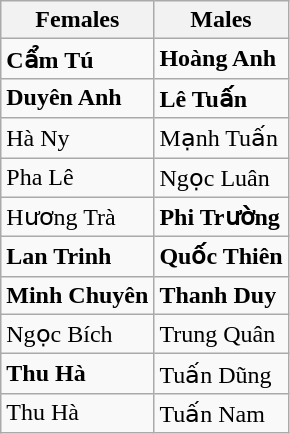<table class="wikitable">
<tr>
<th>Females</th>
<th>Males</th>
</tr>
<tr>
<td><strong>Cẩm Tú</strong></td>
<td><strong>Hoàng Anh</strong></td>
</tr>
<tr>
<td><strong>Duyên Anh</strong></td>
<td><strong>Lê Tuấn</strong></td>
</tr>
<tr>
<td>Hà Ny</td>
<td>Mạnh Tuấn</td>
</tr>
<tr>
<td>Pha Lê</td>
<td>Ngọc Luân</td>
</tr>
<tr>
<td>Hương Trà</td>
<td><strong>Phi Trường</strong></td>
</tr>
<tr>
<td><strong>Lan Trinh</strong></td>
<td><strong>Quốc Thiên</strong></td>
</tr>
<tr>
<td><strong>Minh Chuyên</strong></td>
<td><strong>Thanh Duy</strong></td>
</tr>
<tr>
<td>Ngọc Bích</td>
<td>Trung Quân</td>
</tr>
<tr>
<td><strong>Thu Hà</strong></td>
<td>Tuấn Dũng</td>
</tr>
<tr>
<td>Thu Hà</td>
<td>Tuấn Nam</td>
</tr>
</table>
